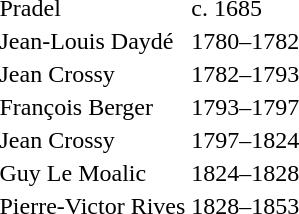<table>
<tr>
<td>Pradel</td>
<td>c. 1685</td>
</tr>
<tr>
<td>Jean-Louis Daydé</td>
<td>1780–1782</td>
</tr>
<tr>
<td>Jean Crossy</td>
<td>1782–1793</td>
</tr>
<tr>
<td>François Berger</td>
<td>1793–1797</td>
</tr>
<tr>
<td>Jean Crossy</td>
<td>1797–1824</td>
</tr>
<tr>
<td>Guy Le Moalic</td>
<td>1824–1828</td>
</tr>
<tr>
<td>Pierre-Victor Rives</td>
<td>1828–1853</td>
</tr>
</table>
